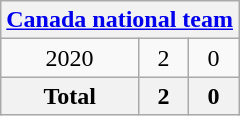<table class="wikitable" style="text-align:center">
<tr>
<th colspan=3><a href='#'>Canada national team</a></th>
</tr>
<tr>
<td>2020</td>
<td>2</td>
<td>0</td>
</tr>
<tr>
<th>Total</th>
<th>2</th>
<th>0</th>
</tr>
</table>
